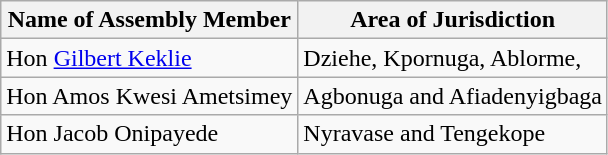<table class="wikitable">
<tr>
<th>Name of Assembly Member</th>
<th>Area of Jurisdiction</th>
</tr>
<tr>
<td>Hon <a href='#'>Gilbert Keklie</a></td>
<td>Dziehe, Kpornuga, Ablorme,</td>
</tr>
<tr>
<td>Hon  Amos Kwesi Ametsimey</td>
<td>Agbonuga and Afiadenyigbaga</td>
</tr>
<tr>
<td>Hon Jacob Onipayede</td>
<td>Nyravase and Tengekope</td>
</tr>
</table>
